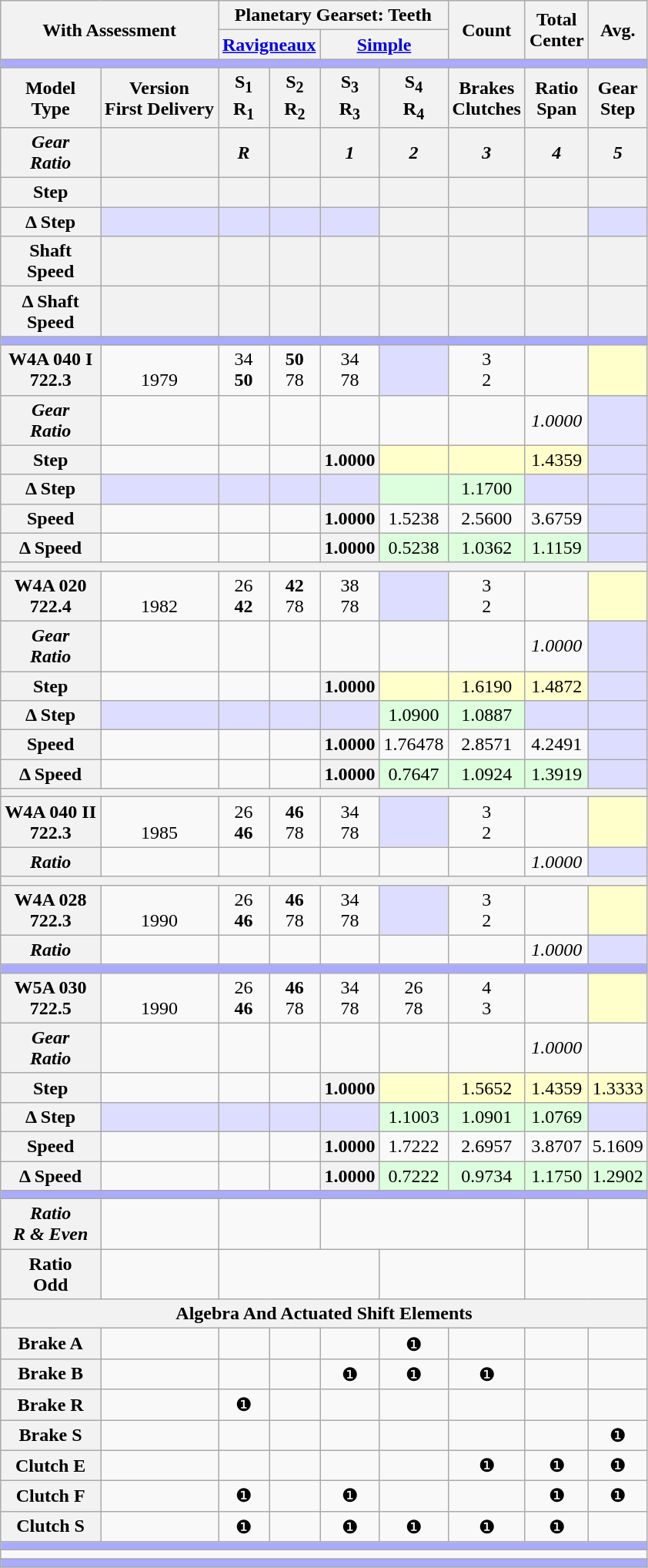<table class="wikitable collapsible" style="text-align:center">
<tr>
<th rowspan=2 colspan=2>With Assessment</th>
<th colspan=4>Planetary Gearset: Teeth</th>
<th rowspan=2>Count</th>
<th rowspan=2>Total<br>Center</th>
<th rowspan=2>Avg.</th>
</tr>
<tr>
<th colspan=2><a href='#'>Ravigneaux</a></th>
<th colspan=2><a href='#'>Simple</a></th>
</tr>
<tr>
<td colspan=9 style="background:#AAF;"></td>
</tr>
<tr>
<th>Model<br>Type</th>
<th>Version<br>First Delivery</th>
<th>S<sub>1</sub><br>R<sub>1</sub></th>
<th>S<sub>2</sub><br>R<sub>2</sub></th>
<th>S<sub>3</sub><br>R<sub>3</sub></th>
<th>S<sub>4</sub><br>R<sub>4</sub></th>
<th>Brakes<br>Clutches</th>
<th>Ratio<br>Span</th>
<th>Gear<br>Step</th>
</tr>
<tr style="font-style:italic;">
<th>Gear<br>Ratio</th>
<th></th>
<th>R<br></th>
<th></th>
<th>1<br></th>
<th>2<br></th>
<th>3<br></th>
<th>4<br></th>
<th>5<br></th>
</tr>
<tr>
<th>Step</th>
<th></th>
<th></th>
<th></th>
<th></th>
<th></th>
<th></th>
<th></th>
<th></th>
</tr>
<tr>
<th>Δ Step</th>
<th style="background:#DDF;"></th>
<th style="background:#DDF;"></th>
<th style="background:#DDF;"></th>
<th style="background:#DDF;"></th>
<th></th>
<th></th>
<th></th>
<th style="background:#DDF;"></th>
</tr>
<tr>
<th>Shaft<br>Speed</th>
<th></th>
<th></th>
<th></th>
<th></th>
<th></th>
<th></th>
<th></th>
<th></th>
</tr>
<tr>
<th>Δ Shaft<br>Speed</th>
<th></th>
<th></th>
<th></th>
<th></th>
<th></th>
<th></th>
<th></th>
<th></th>
</tr>
<tr>
<td colspan=9 style="background:#AAF;"></td>
</tr>
<tr>
<th>W4A 040 I<br>722.3</th>
<td><br>1979</td>
<td>34<br><strong>50</strong></td>
<td><strong>50</strong><br>78</td>
<td>34<br>78</td>
<td style="background:#DDF;"></td>
<td>3<br>2</td>
<td><br></td>
<td style="background:#FFC;"></td>
</tr>
<tr style="font-style:italic;">
<th>Gear<br>Ratio</th>
<td></td>
<td></td>
<td></td>
<td><br></td>
<td></td>
<td></td>
<td>1.0000<br></td>
<td style="background:#DDF;"></td>
</tr>
<tr>
<th>Step</th>
<td></td>
<td></td>
<td></td>
<th>1.0000</th>
<td style="background:#FFC;"></td>
<td style="background:#FFC;"></td>
<td style="background:#FFC;">1.4359</td>
<td style="background:#DDF;"></td>
</tr>
<tr>
<th>Δ Step</th>
<td style="background:#DDF;"></td>
<td style="background:#DDF;"></td>
<td style="background:#DDF;"></td>
<td style="background:#DDF;"></td>
<td style="background:#DFD;"></td>
<td style="background:#DFD;">1.1700</td>
<td style="background:#DDF;"></td>
<td style="background:#DDF;"></td>
</tr>
<tr>
<th>Speed</th>
<td></td>
<td></td>
<td></td>
<th>1.0000</th>
<td>1.5238</td>
<td>2.5600</td>
<td>3.6759</td>
<td style="background:#DDF;"></td>
</tr>
<tr>
<th>Δ Speed</th>
<td></td>
<td></td>
<td></td>
<th>1.0000</th>
<td style="background:#DFD;">0.5238</td>
<td style="background:#DFD;">1.0362</td>
<td style="background:#DFD;">1.1159</td>
<td style="background:#DDF;"></td>
</tr>
<tr>
<th colspan="9"></th>
</tr>
<tr>
<th>W4A 020<br>722.4</th>
<td><br>1982</td>
<td>26<br><strong>42</strong></td>
<td><strong>42</strong><br>78</td>
<td>38<br>78</td>
<td style="background:#DDF;"></td>
<td>3<br>2</td>
<td><br></td>
<td style="background:#FFC;"></td>
</tr>
<tr style="font-style:italic;">
<th>Gear<br>Ratio</th>
<td></td>
<td></td>
<td></td>
<td><br></td>
<td></td>
<td><br></td>
<td>1.0000<br></td>
<td style="background:#DDF;"></td>
</tr>
<tr>
<th>Step</th>
<td></td>
<td></td>
<td></td>
<th>1.0000</th>
<td style="background:#FFC;"></td>
<td style="background:#FFC;">1.6190</td>
<td style="background:#FFC;">1.4872</td>
<td style="background:#DDF;"></td>
</tr>
<tr>
<th>Δ Step</th>
<td style="background:#DDF;"></td>
<td style="background:#DDF;"></td>
<td style="background:#DDF;"></td>
<td style="background:#DDF;"></td>
<td style="background:#DFD;">1.0900</td>
<td style="background:#DFD;">1.0887</td>
<td style="background:#DDF;"></td>
<td style="background:#DDF;"></td>
</tr>
<tr>
<th>Speed</th>
<td></td>
<td></td>
<td></td>
<th>1.0000</th>
<td>1.76478</td>
<td>2.8571</td>
<td>4.2491</td>
<td style="background:#DDF;"></td>
</tr>
<tr>
<th>Δ Speed</th>
<td></td>
<td></td>
<td></td>
<th>1.0000</th>
<td style="background:#DFD;">0.7647</td>
<td style="background:#DFD;">1.0924</td>
<td style="background:#DFD;">1.3919</td>
<td style="background:#DDF;"></td>
</tr>
<tr>
<th colspan="9"></th>
</tr>
<tr>
<th>W4A 040 II<br>722.3</th>
<td><br> 1985</td>
<td>26<br><strong>46</strong></td>
<td><strong>46</strong><br>78</td>
<td>34<br>78</td>
<td style="background:#DDF;"></td>
<td>3<br>2</td>
<td><br></td>
<td style="background:#FFC;"></td>
</tr>
<tr style="font-style:italic;">
<th>Ratio</th>
<td></td>
<td></td>
<td></td>
<td></td>
<td></td>
<td></td>
<td>1.0000</td>
<td style="background:#DDF;"></td>
</tr>
<tr>
<th colspan="9"></th>
</tr>
<tr>
<th>W4A 028<br>722.3</th>
<td><br>1990</td>
<td>26<br><strong>46</strong></td>
<td><strong>46</strong><br>78</td>
<td>34<br>78</td>
<td style="background:#DDF;"></td>
<td>3<br>2</td>
<td><br></td>
<td style="background:#FFC;"></td>
</tr>
<tr style="font-style:italic;">
<th>Ratio</th>
<td></td>
<td></td>
<td></td>
<td></td>
<td></td>
<td></td>
<td>1.0000</td>
<td style="background:#DDF;"></td>
</tr>
<tr>
<td colspan=9 style="background:#AAF;"></td>
</tr>
<tr>
<th>W5A 030<br>722.5</th>
<td><br>1990</td>
<td>26<br><strong>46</strong></td>
<td><strong>46</strong><br>78</td>
<td>34<br>78</td>
<td>26<br>78</td>
<td>4<br>3</td>
<td><br></td>
<td style="background:#FFC;"></td>
</tr>
<tr style="font-style:italic;">
<th>Gear<br>Ratio</th>
<td></td>
<td></td>
<td></td>
<td><br></td>
<td></td>
<td><br></td>
<td>1.0000<br></td>
<td><br></td>
</tr>
<tr>
<th>Step</th>
<td></td>
<td></td>
<td></td>
<th>1.0000</th>
<td style="background:#FFC;"></td>
<td style="background:#FFC;">1.5652</td>
<td style="background:#FFC;">1.4359</td>
<td style="background:#FFC;">1.3333</td>
</tr>
<tr>
<th>Δ Step</th>
<td style="background:#DDF;"></td>
<td style="background:#DDF;"></td>
<td style="background:#DDF;"></td>
<td style="background:#DDF;"></td>
<td style="background:#DFD;">1.1003</td>
<td style="background:#DFD;">1.0901</td>
<td style="background:#DFD;">1.0769</td>
<td style="background:#DDF;"></td>
</tr>
<tr>
<th>Speed</th>
<td></td>
<td></td>
<td></td>
<th>1.0000</th>
<td>1.7222</td>
<td>2.6957</td>
<td>3.8707</td>
<td>5.1609</td>
</tr>
<tr>
<th>Δ Speed</th>
<td></td>
<td></td>
<td></td>
<th>1.0000</th>
<td style="background:#DFD;">0.7222</td>
<td style="background:#DFD;">0.9734</td>
<td style="background:#DFD;">1.1750</td>
<td style="background:#DFD;">1.2902</td>
</tr>
<tr>
<td colspan="9" style="background:#AAF;"></td>
</tr>
<tr style="font-style:italic;">
<th>Ratio<br>R & Even</th>
<td></td>
<td colspan=2></td>
<td colspan=3></td>
<td></td>
<td></td>
</tr>
<tr>
<th>Ratio<br>Odd</th>
<td></td>
<td colspan=3></td>
<td colspan=2></td>
<td colspan=2></td>
</tr>
<tr>
<th colspan=9>Algebra And Actuated Shift Elements</th>
</tr>
<tr>
<th>Brake A</th>
<td></td>
<td></td>
<td></td>
<td></td>
<td>❶</td>
<td></td>
<td></td>
<td></td>
</tr>
<tr>
<th>Brake B</th>
<td></td>
<td></td>
<td></td>
<td>❶</td>
<td>❶</td>
<td>❶</td>
<td></td>
<td></td>
</tr>
<tr>
<th>Brake R</th>
<td></td>
<td>❶</td>
<td></td>
<td></td>
<td></td>
<td></td>
<td></td>
<td></td>
</tr>
<tr>
<th>Brake S</th>
<td></td>
<td></td>
<td></td>
<td></td>
<td></td>
<td></td>
<td></td>
<td>❶</td>
</tr>
<tr>
<th>Clutch E</th>
<td></td>
<td></td>
<td></td>
<td></td>
<td></td>
<td>❶</td>
<td>❶</td>
<td>❶</td>
</tr>
<tr>
<th>Clutch F</th>
<td></td>
<td>❶</td>
<td></td>
<td>❶</td>
<td></td>
<td></td>
<td>❶</td>
<td>❶</td>
</tr>
<tr>
<th>Clutch S</th>
<td></td>
<td>❶</td>
<td></td>
<td>❶</td>
<td>❶</td>
<td>❶</td>
<td>❶</td>
<td></td>
</tr>
<tr>
<td colspan="9" style="background:#AAF;"></td>
</tr>
<tr>
<td colspan="9"></td>
</tr>
<tr>
<td colspan="9" style="background:#AAF;"></td>
</tr>
</table>
